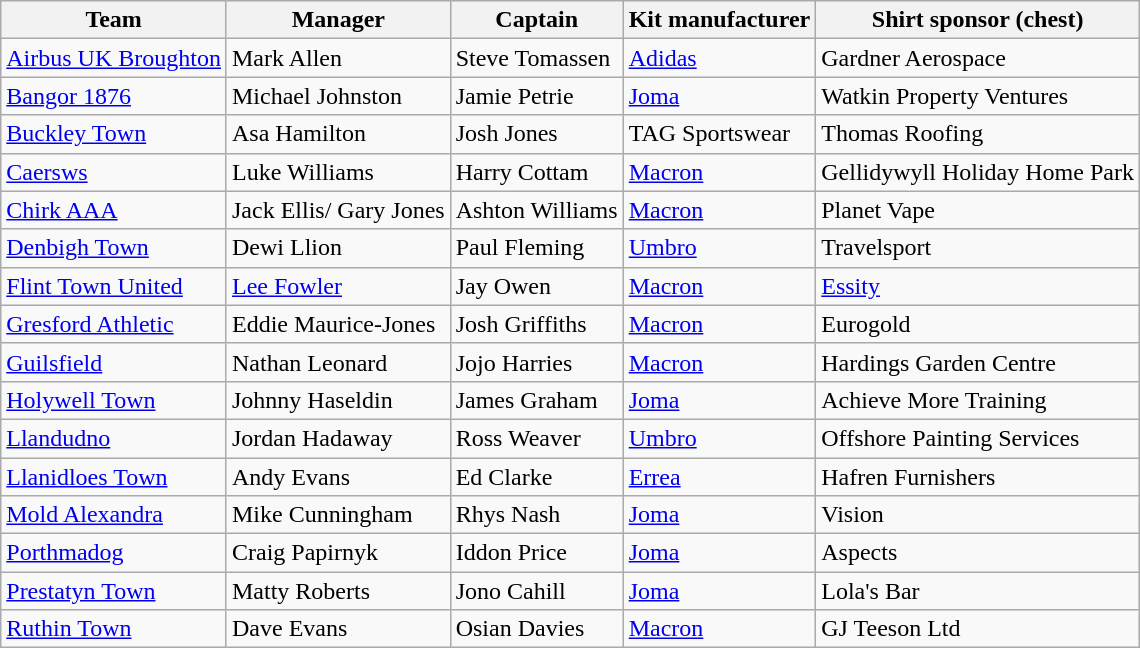<table class="wikitable sortable" style="text-align:left;">
<tr>
<th>Team</th>
<th>Manager</th>
<th>Captain</th>
<th>Kit manufacturer</th>
<th>Shirt sponsor (chest)</th>
</tr>
<tr>
<td><a href='#'>Airbus UK Broughton</a></td>
<td> Mark Allen</td>
<td> Steve Tomassen</td>
<td><a href='#'>Adidas</a></td>
<td>Gardner Aerospace</td>
</tr>
<tr>
<td><a href='#'>Bangor 1876</a></td>
<td> Michael Johnston</td>
<td> Jamie Petrie</td>
<td><a href='#'>Joma</a></td>
<td>Watkin Property Ventures</td>
</tr>
<tr>
<td><a href='#'>Buckley Town</a></td>
<td> Asa Hamilton</td>
<td> Josh Jones</td>
<td>TAG Sportswear</td>
<td>Thomas Roofing</td>
</tr>
<tr>
<td><a href='#'>Caersws</a></td>
<td> Luke Williams</td>
<td> Harry Cottam</td>
<td><a href='#'>Macron</a></td>
<td>Gellidywyll Holiday Home Park</td>
</tr>
<tr>
<td><a href='#'>Chirk AAA</a></td>
<td> Jack Ellis/ Gary Jones</td>
<td> Ashton Williams</td>
<td><a href='#'>Macron</a></td>
<td>Planet Vape</td>
</tr>
<tr>
<td><a href='#'>Denbigh Town</a></td>
<td> Dewi Llion</td>
<td> Paul Fleming</td>
<td><a href='#'>Umbro</a></td>
<td>Travelsport</td>
</tr>
<tr>
<td><a href='#'>Flint Town United</a></td>
<td> <a href='#'>Lee Fowler</a></td>
<td> Jay Owen</td>
<td><a href='#'>Macron</a></td>
<td><a href='#'>Essity</a></td>
</tr>
<tr>
<td><a href='#'>Gresford Athletic</a></td>
<td> Eddie Maurice-Jones</td>
<td> Josh Griffiths</td>
<td><a href='#'>Macron</a></td>
<td>Eurogold</td>
</tr>
<tr>
<td><a href='#'>Guilsfield</a></td>
<td> Nathan Leonard</td>
<td> Jojo Harries</td>
<td><a href='#'>Macron</a></td>
<td>Hardings Garden Centre</td>
</tr>
<tr>
<td><a href='#'>Holywell Town</a></td>
<td> Johnny Haseldin</td>
<td> James Graham</td>
<td><a href='#'>Joma</a></td>
<td>Achieve More Training</td>
</tr>
<tr>
<td><a href='#'>Llandudno</a></td>
<td> Jordan Hadaway</td>
<td> Ross Weaver</td>
<td><a href='#'>Umbro</a></td>
<td>Offshore Painting Services</td>
</tr>
<tr>
<td><a href='#'>Llanidloes Town</a></td>
<td> Andy Evans</td>
<td> Ed Clarke</td>
<td><a href='#'>Errea</a></td>
<td>Hafren Furnishers</td>
</tr>
<tr>
<td><a href='#'>Mold Alexandra</a></td>
<td> Mike Cunningham</td>
<td> Rhys Nash</td>
<td><a href='#'>Joma</a></td>
<td>Vision</td>
</tr>
<tr>
<td><a href='#'>Porthmadog</a></td>
<td> Craig Papirnyk</td>
<td> Iddon Price</td>
<td><a href='#'>Joma</a></td>
<td>Aspects</td>
</tr>
<tr>
<td><a href='#'>Prestatyn Town</a></td>
<td> Matty Roberts</td>
<td> Jono Cahill</td>
<td><a href='#'>Joma</a></td>
<td>Lola's Bar</td>
</tr>
<tr>
<td><a href='#'>Ruthin Town</a></td>
<td> Dave Evans</td>
<td> Osian Davies</td>
<td><a href='#'>Macron</a></td>
<td>GJ Teeson Ltd</td>
</tr>
</table>
